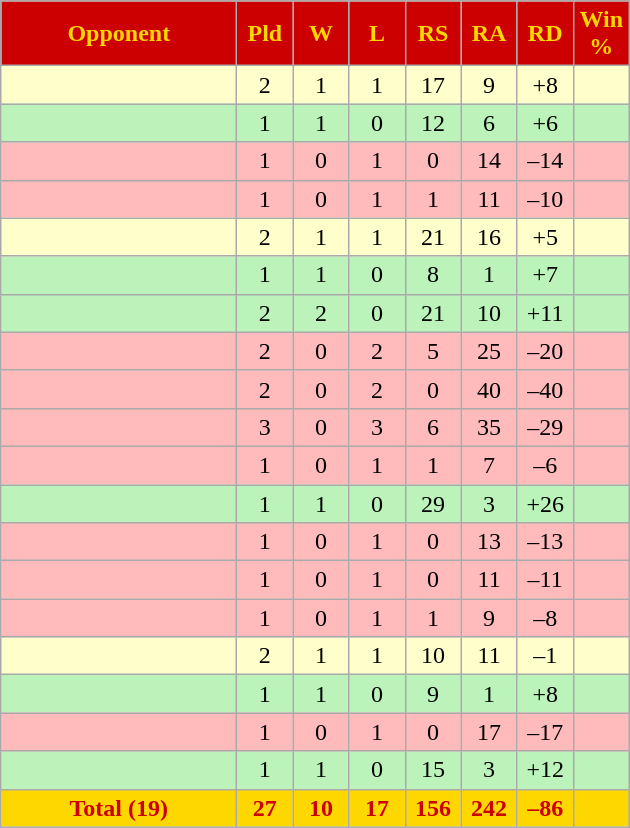<table class="wikitable sortable" style="text-align: center">
<tr>
<th style="color:#FFD700; background:#CC0000;" width=150>Opponent<br></th>
<th style="color:#FFD700; background:#CC0000;" width=30>Pld<br></th>
<th style="color:#FFD700; background:#CC0000;" width=30>W<br></th>
<th style="color:#FFD700; background:#CC0000;" width=30>L<br></th>
<th style="color:#FFD700; background:#CC0000;" width=30>RS<br></th>
<th style="color:#FFD700; background:#CC0000;" width=30>RA<br></th>
<th style="color:#FFD700; background:#CC0000;" width=30>RD<br></th>
<th style="color:#FFD700; background:#CC0000;" width=30>Win %<br></th>
</tr>
<tr style="background-color:#FFFFCC">
<td style="text-align:left;"></td>
<td>2</td>
<td>1</td>
<td>1</td>
<td>17</td>
<td>9</td>
<td>+8</td>
<td></td>
</tr>
<tr style="background-color:#BBF3BB">
<td style="text-align:left;"></td>
<td>1</td>
<td>1</td>
<td>0</td>
<td>12</td>
<td>6</td>
<td>+6</td>
<td></td>
</tr>
<tr style="background-color:#FFBBBB">
<td style="text-align:left;"></td>
<td>1</td>
<td>0</td>
<td>1</td>
<td>0</td>
<td>14</td>
<td>–14</td>
<td></td>
</tr>
<tr style="background-color:#FFBBBB">
<td style="text-align:left;"></td>
<td>1</td>
<td>0</td>
<td>1</td>
<td>1</td>
<td>11</td>
<td>–10</td>
<td></td>
</tr>
<tr style="background-color:#FFFFCC">
<td style="text-align:left;"></td>
<td>2</td>
<td>1</td>
<td>1</td>
<td>21</td>
<td>16</td>
<td>+5</td>
<td></td>
</tr>
<tr style="background-color:#BBF3BB">
<td style="text-align:left;"></td>
<td>1</td>
<td>1</td>
<td>0</td>
<td>8</td>
<td>1</td>
<td>+7</td>
<td></td>
</tr>
<tr style="background-color:#BBF3BB">
<td style="text-align:left;"></td>
<td>2</td>
<td>2</td>
<td>0</td>
<td>21</td>
<td>10</td>
<td>+11</td>
<td></td>
</tr>
<tr style="background-color:#FFBBBB">
<td style="text-align:left;"></td>
<td>2</td>
<td>0</td>
<td>2</td>
<td>5</td>
<td>25</td>
<td>–20</td>
<td></td>
</tr>
<tr style="background-color:#FFBBBB">
<td style="text-align:left;"></td>
<td>2</td>
<td>0</td>
<td>2</td>
<td>0</td>
<td>40</td>
<td>–40</td>
<td></td>
</tr>
<tr style="background-color:#FFBBBB">
<td style="text-align:left;"></td>
<td>3</td>
<td>0</td>
<td>3</td>
<td>6</td>
<td>35</td>
<td>–29</td>
<td></td>
</tr>
<tr style="background-color:#FFBBBB">
<td style="text-align:left;"></td>
<td>1</td>
<td>0</td>
<td>1</td>
<td>1</td>
<td>7</td>
<td>–6</td>
<td></td>
</tr>
<tr style="background-color:#BBF3BB">
<td style="text-align:left;"></td>
<td>1</td>
<td>1</td>
<td>0</td>
<td>29</td>
<td>3</td>
<td>+26</td>
<td></td>
</tr>
<tr style="background-color:#FFBBBB">
<td style="text-align:left;"></td>
<td>1</td>
<td>0</td>
<td>1</td>
<td>0</td>
<td>13</td>
<td>–13</td>
<td></td>
</tr>
<tr style="background-color:#FFBBBB">
<td style="text-align:left;"></td>
<td>1</td>
<td>0</td>
<td>1</td>
<td>0</td>
<td>11</td>
<td>–11</td>
<td></td>
</tr>
<tr style="background-color:#FFBBBB">
<td style="text-align:left;"></td>
<td>1</td>
<td>0</td>
<td>1</td>
<td>1</td>
<td>9</td>
<td>–8</td>
<td></td>
</tr>
<tr style="background-color:#FFFFCC">
<td style="text-align:left;"></td>
<td>2</td>
<td>1</td>
<td>1</td>
<td>10</td>
<td>11</td>
<td>–1</td>
<td></td>
</tr>
<tr style="background-color:#BBF3BB">
<td style="text-align:left;"></td>
<td>1</td>
<td>1</td>
<td>0</td>
<td>9</td>
<td>1</td>
<td>+8</td>
<td></td>
</tr>
<tr style="background-color:#FFBBBB">
<td style="text-align:left;"></td>
<td>1</td>
<td>0</td>
<td>1</td>
<td>0</td>
<td>17</td>
<td>–17</td>
<td></td>
</tr>
<tr style="background-color:#BBF3BB">
<td style="text-align:left;"></td>
<td>1</td>
<td>1</td>
<td>0</td>
<td>15</td>
<td>3</td>
<td>+12</td>
<td></td>
</tr>
<tr>
<th style="color:#CC0000; background:#FFD700;">Total (19)</th>
<th style="color:#CC0000; background:#FFD700;">27</th>
<th style="color:#CC0000; background:#FFD700;">10</th>
<th style="color:#CC0000; background:#FFD700;">17</th>
<th style="color:#CC0000; background:#FFD700;">156</th>
<th style="color:#CC0000; background:#FFD700;">242</th>
<th style="color:#CC0000; background:#FFD700;">–86</th>
<th style="color:#CC0000; background:#FFD700;"></th>
</tr>
</table>
